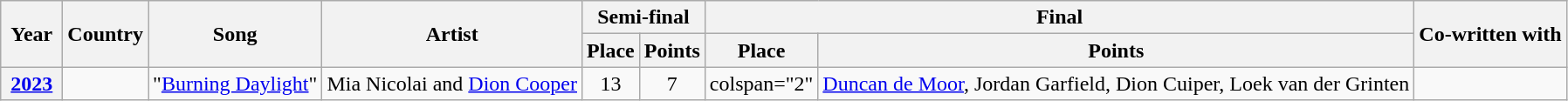<table class="wikitable plainrowheaders">
<tr>
<th scope="col" rowspan="2" style="width:2.5em;">Year</th>
<th scope="col" rowspan="2">Country</th>
<th scope="col" rowspan="2">Song</th>
<th scope="col" rowspan="2">Artist</th>
<th scope="col" colspan="2">Semi-final</th>
<th scope="col" colspan="2">Final</th>
<th scope="col" rowspan="2">Co-written with</th>
</tr>
<tr>
<th scope="col">Place</th>
<th scope="col">Points</th>
<th scope="col">Place</th>
<th scope="col">Points</th>
</tr>
<tr>
<th scope="row" style="text-align:center"><a href='#'>2023</a></th>
<td></td>
<td>"<a href='#'>Burning Daylight</a>"</td>
<td>Mia Nicolai and <a href='#'>Dion Cooper</a></td>
<td align="center">13</td>
<td align="center">7</td>
<td>colspan="2" </td>
<td><a href='#'>Duncan de Moor</a>, Jordan Garfield, Dion Cuiper, Loek van der Grinten</td>
</tr>
</table>
